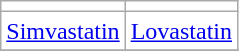<table align="center"  class="wikitable" style="background-color:white;">
<tr>
<td></td>
<td valign="top"></td>
</tr>
<tr>
<td><a href='#'>Simvastatin</a></td>
<td><a href='#'>Lovastatin</a></td>
</tr>
<tr>
</tr>
</table>
